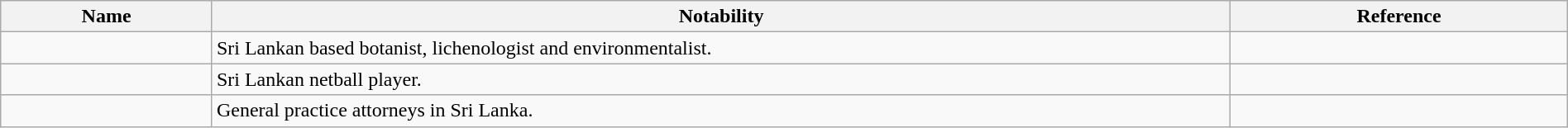<table class="wikitable sortable" style="width:100%">
<tr>
<th style="width:*;">Name</th>
<th style="width:65%;" class="unsortable">Notability</th>
<th style="width:*;" class="unsortable">Reference</th>
</tr>
<tr>
<td></td>
<td>Sri Lankan based botanist, lichenologist and environmentalist.</td>
<td style="text-align:center;"></td>
</tr>
<tr>
<td></td>
<td>Sri Lankan netball player.</td>
<td style="text-align:center;"></td>
</tr>
<tr>
<td></td>
<td>General practice attorneys in Sri Lanka.</td>
<td></td>
</tr>
</table>
